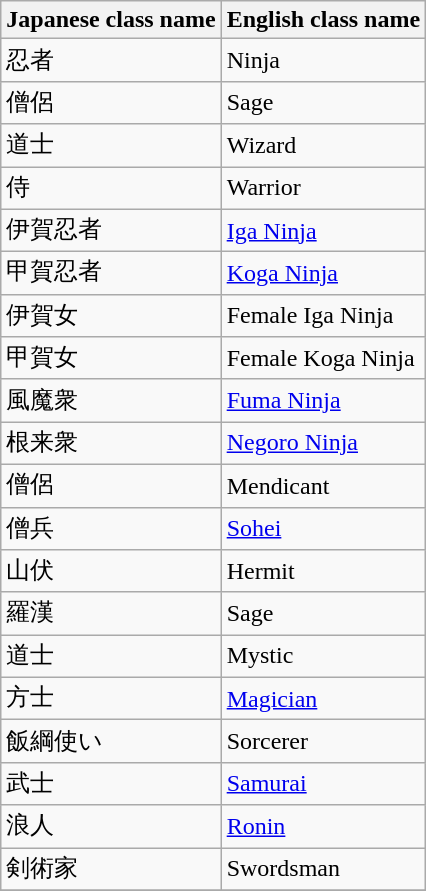<table class="wikitable">
<tr>
<th>Japanese class name</th>
<th>English class name</th>
</tr>
<tr>
<td>忍者</td>
<td>Ninja</td>
</tr>
<tr>
<td>僧侶</td>
<td>Sage</td>
</tr>
<tr>
<td>道士</td>
<td>Wizard</td>
</tr>
<tr>
<td>侍</td>
<td>Warrior</td>
</tr>
<tr>
<td>伊賀忍者</td>
<td><a href='#'>Iga Ninja</a></td>
</tr>
<tr>
<td>甲賀忍者</td>
<td><a href='#'>Koga Ninja</a></td>
</tr>
<tr>
<td>伊賀女</td>
<td>Female Iga Ninja</td>
</tr>
<tr>
<td>甲賀女</td>
<td>Female Koga Ninja</td>
</tr>
<tr>
<td>風魔衆</td>
<td><a href='#'>Fuma Ninja</a></td>
</tr>
<tr>
<td>根来衆</td>
<td><a href='#'>Negoro Ninja</a></td>
</tr>
<tr>
<td>僧侶</td>
<td>Mendicant</td>
</tr>
<tr>
<td>僧兵</td>
<td><a href='#'>Sohei</a></td>
</tr>
<tr>
<td>山伏</td>
<td>Hermit</td>
</tr>
<tr>
<td>羅漢</td>
<td>Sage</td>
</tr>
<tr>
<td>道士</td>
<td>Mystic</td>
</tr>
<tr>
<td>方士</td>
<td><a href='#'>Magician</a></td>
</tr>
<tr>
<td>飯綱使い</td>
<td>Sorcerer</td>
</tr>
<tr>
<td>武士</td>
<td><a href='#'>Samurai</a></td>
</tr>
<tr>
<td>浪人</td>
<td><a href='#'>Ronin</a></td>
</tr>
<tr>
<td>剣術家</td>
<td>Swordsman</td>
</tr>
<tr>
</tr>
</table>
